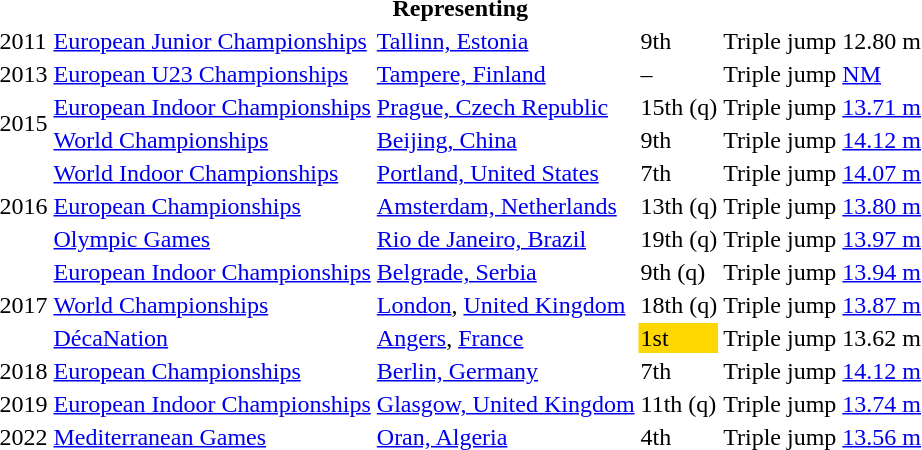<table>
<tr>
<th colspan="6">Representing </th>
</tr>
<tr>
<td>2011</td>
<td><a href='#'>European Junior Championships</a></td>
<td><a href='#'>Tallinn, Estonia</a></td>
<td>9th</td>
<td>Triple jump</td>
<td>12.80 m</td>
</tr>
<tr>
<td>2013</td>
<td><a href='#'>European U23 Championships</a></td>
<td><a href='#'>Tampere, Finland</a></td>
<td>–</td>
<td>Triple jump</td>
<td><a href='#'>NM</a></td>
</tr>
<tr>
<td rowspan=2>2015</td>
<td><a href='#'>European Indoor Championships</a></td>
<td><a href='#'>Prague, Czech Republic</a></td>
<td>15th (q)</td>
<td>Triple jump</td>
<td><a href='#'>13.71 m</a></td>
</tr>
<tr>
<td><a href='#'>World Championships</a></td>
<td><a href='#'>Beijing, China</a></td>
<td>9th</td>
<td>Triple jump</td>
<td><a href='#'>14.12 m</a></td>
</tr>
<tr>
<td rowspan=3>2016</td>
<td><a href='#'>World Indoor Championships</a></td>
<td><a href='#'>Portland, United States</a></td>
<td>7th</td>
<td>Triple jump</td>
<td><a href='#'>14.07 m</a></td>
</tr>
<tr>
<td><a href='#'>European Championships</a></td>
<td><a href='#'>Amsterdam, Netherlands</a></td>
<td>13th (q)</td>
<td>Triple jump</td>
<td><a href='#'>13.80 m</a></td>
</tr>
<tr>
<td><a href='#'>Olympic Games</a></td>
<td><a href='#'>Rio de Janeiro, Brazil</a></td>
<td>19th (q)</td>
<td>Triple jump</td>
<td><a href='#'>13.97 m</a></td>
</tr>
<tr>
<td rowspan=3>2017</td>
<td><a href='#'>European Indoor Championships</a></td>
<td><a href='#'>Belgrade, Serbia</a></td>
<td>9th (q)</td>
<td>Triple jump</td>
<td><a href='#'>13.94 m</a></td>
</tr>
<tr>
<td><a href='#'>World Championships</a></td>
<td><a href='#'>London</a>, <a href='#'>United Kingdom</a></td>
<td>18th (q)</td>
<td>Triple jump</td>
<td><a href='#'>13.87 m</a></td>
</tr>
<tr>
<td><a href='#'>DécaNation</a></td>
<td><a href='#'>Angers</a>, <a href='#'>France</a></td>
<td bgcolor=gold>1st</td>
<td>Triple jump</td>
<td>13.62 m</td>
</tr>
<tr>
<td>2018</td>
<td><a href='#'>European Championships</a></td>
<td><a href='#'>Berlin, Germany</a></td>
<td>7th</td>
<td>Triple jump</td>
<td><a href='#'>14.12 m</a></td>
</tr>
<tr>
<td>2019</td>
<td><a href='#'>European Indoor Championships</a></td>
<td><a href='#'>Glasgow, United Kingdom</a></td>
<td>11th (q)</td>
<td>Triple jump</td>
<td><a href='#'>13.74 m</a></td>
</tr>
<tr>
<td>2022</td>
<td><a href='#'>Mediterranean Games</a></td>
<td><a href='#'>Oran, Algeria</a></td>
<td>4th</td>
<td>Triple jump</td>
<td><a href='#'>13.56 m</a></td>
</tr>
</table>
